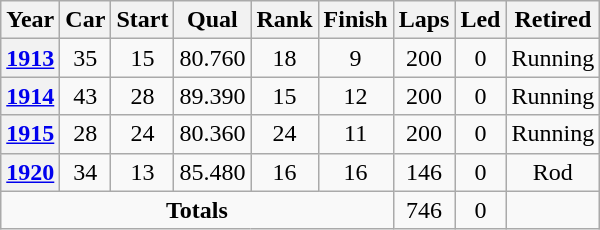<table class="wikitable" style="text-align:center">
<tr>
<th>Year</th>
<th>Car</th>
<th>Start</th>
<th>Qual</th>
<th>Rank</th>
<th>Finish</th>
<th>Laps</th>
<th>Led</th>
<th>Retired</th>
</tr>
<tr>
<th><a href='#'>1913</a></th>
<td>35</td>
<td>15</td>
<td>80.760</td>
<td>18</td>
<td>9</td>
<td>200</td>
<td>0</td>
<td>Running</td>
</tr>
<tr>
<th><a href='#'>1914</a></th>
<td>43</td>
<td>28</td>
<td>89.390</td>
<td>15</td>
<td>12</td>
<td>200</td>
<td>0</td>
<td>Running</td>
</tr>
<tr>
<th><a href='#'>1915</a></th>
<td>28</td>
<td>24</td>
<td>80.360</td>
<td>24</td>
<td>11</td>
<td>200</td>
<td>0</td>
<td>Running</td>
</tr>
<tr>
<th><a href='#'>1920</a></th>
<td>34</td>
<td>13</td>
<td>85.480</td>
<td>16</td>
<td>16</td>
<td>146</td>
<td>0</td>
<td>Rod</td>
</tr>
<tr>
<td colspan=6><strong>Totals</strong></td>
<td>746</td>
<td>0</td>
<td></td>
</tr>
</table>
